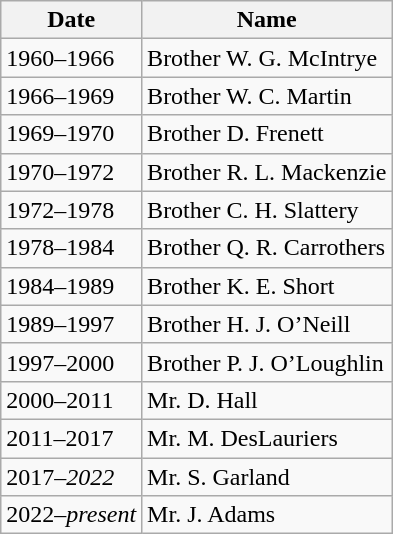<table class="wikitable sortable">
<tr>
<th>Date</th>
<th>Name</th>
</tr>
<tr>
<td>1960–1966</td>
<td>Brother W. G. McIntrye</td>
</tr>
<tr>
<td>1966–1969</td>
<td>Brother W. C. Martin</td>
</tr>
<tr>
<td>1969–1970</td>
<td>Brother D. Frenett</td>
</tr>
<tr>
<td>1970–1972</td>
<td>Brother R. L. Mackenzie</td>
</tr>
<tr>
<td>1972–1978</td>
<td>Brother C. H. Slattery</td>
</tr>
<tr>
<td>1978–1984</td>
<td>Brother Q. R. Carrothers</td>
</tr>
<tr>
<td>1984–1989</td>
<td>Brother K. E. Short</td>
</tr>
<tr>
<td>1989–1997</td>
<td>Brother H. J. O’Neill</td>
</tr>
<tr>
<td>1997–2000</td>
<td>Brother P. J. O’Loughlin</td>
</tr>
<tr>
<td>2000–2011</td>
<td>Mr. D. Hall</td>
</tr>
<tr>
<td>2011–2017</td>
<td>Mr. M. DesLauriers</td>
</tr>
<tr>
<td>2017–<em>2022</em></td>
<td>Mr. S. Garland</td>
</tr>
<tr>
<td>2022–<em>present</em></td>
<td>Mr. J. Adams</td>
</tr>
</table>
